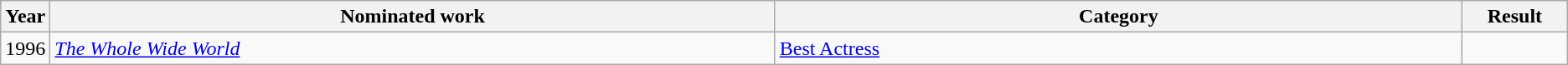<table class="wikitable sortable">
<tr>
<th scope="col" style="width:1em;">Year</th>
<th scope="col" style="width:39em;">Nominated work</th>
<th scope="col" style="width:37em;">Category</th>
<th scope="col" style="width:5em;">Result</th>
</tr>
<tr>
<td>1996</td>
<td><em><a href='#'>The Whole Wide World</a></em></td>
<td><a href='#'>Best Actress</a></td>
<td></td>
</tr>
</table>
